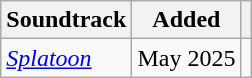<table class="wikitable sortable">
<tr>
<th>Soundtrack</th>
<th>Added</th>
<th class="unsortable"></th>
</tr>
<tr>
<td><em><a href='#'>Splatoon</a></em></td>
<td>May 2025</td>
<td align="center"></td>
</tr>
</table>
